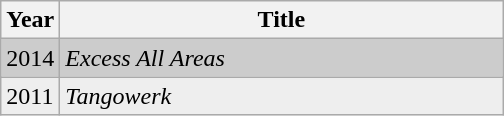<table class="wikitable">
<tr>
<th style="width:2em">Year</th>
<th style="width:18em">Title </th>
</tr>
<tr bgcolor="#cccccc">
<td>2014</td>
<td><em>Excess All Areas</em></td>
</tr>
<tr bgcolor="#eeeeee">
<td>2011</td>
<td><em>Tangowerk</em></td>
</tr>
</table>
